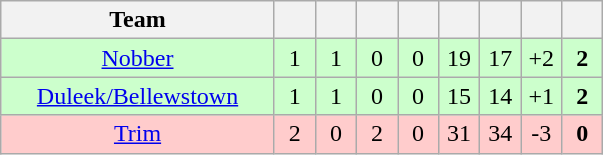<table class="wikitable" style="text-align:center">
<tr>
<th style="width:175px;">Team</th>
<th width="20"></th>
<th width="20"></th>
<th width="20"></th>
<th width="20"></th>
<th width="20"></th>
<th width="20"></th>
<th width="20"></th>
<th width="20"></th>
</tr>
<tr style="background:#cfc;">
<td><a href='#'>Nobber</a></td>
<td>1</td>
<td>1</td>
<td>0</td>
<td>0</td>
<td>19</td>
<td>17</td>
<td>+2</td>
<td><strong>2</strong></td>
</tr>
<tr style="background:#cfc;">
<td><a href='#'>Duleek/Bellewstown</a></td>
<td>1</td>
<td>1</td>
<td>0</td>
<td>0</td>
<td>15</td>
<td>14</td>
<td>+1</td>
<td><strong>2</strong></td>
</tr>
<tr style="background:#fcc;">
<td><a href='#'>Trim</a></td>
<td>2</td>
<td>0</td>
<td>2</td>
<td>0</td>
<td>31</td>
<td>34</td>
<td>-3</td>
<td><strong>0</strong></td>
</tr>
</table>
